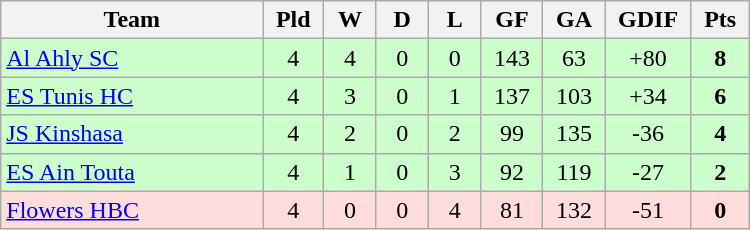<table class=wikitable style="text-align:center" width=500>
<tr>
<th width=25%>Team</th>
<th width=5%>Pld</th>
<th width=5%>W</th>
<th width=5%>D</th>
<th width=5%>L</th>
<th width=5%>GF</th>
<th width=5%>GA</th>
<th width=5%>GDIF</th>
<th width=5%>Pts</th>
</tr>
<tr bgcolor=#ccffcc>
<td align="left">  <a href='#'>Al Ahly SC</a></td>
<td>4</td>
<td>4</td>
<td>0</td>
<td>0</td>
<td>143</td>
<td>63</td>
<td>+80</td>
<td><strong>8</strong></td>
</tr>
<tr bgcolor=#ccffcc>
<td align="left"> <a href='#'>ES Tunis HC</a></td>
<td>4</td>
<td>3</td>
<td>0</td>
<td>1</td>
<td>137</td>
<td>103</td>
<td>+34</td>
<td><strong>6</strong></td>
</tr>
<tr bgcolor=#ccffcc>
<td align="left"> <a href='#'>JS Kinshasa</a></td>
<td>4</td>
<td>2</td>
<td>0</td>
<td>2</td>
<td>99</td>
<td>135</td>
<td>-36</td>
<td><strong>4</strong></td>
</tr>
<tr bgcolor=#ccffcc>
<td align="left"> <a href='#'>ES Ain Touta</a></td>
<td>4</td>
<td>1</td>
<td>0</td>
<td>3</td>
<td>92</td>
<td>119</td>
<td>-27</td>
<td><strong>2</strong></td>
</tr>
<tr bgcolor=#ffdddd>
<td align="left"> <a href='#'>Flowers HBC</a></td>
<td>4</td>
<td>0</td>
<td>0</td>
<td>4</td>
<td>81</td>
<td>132</td>
<td>-51</td>
<td><strong>0</strong></td>
</tr>
</table>
